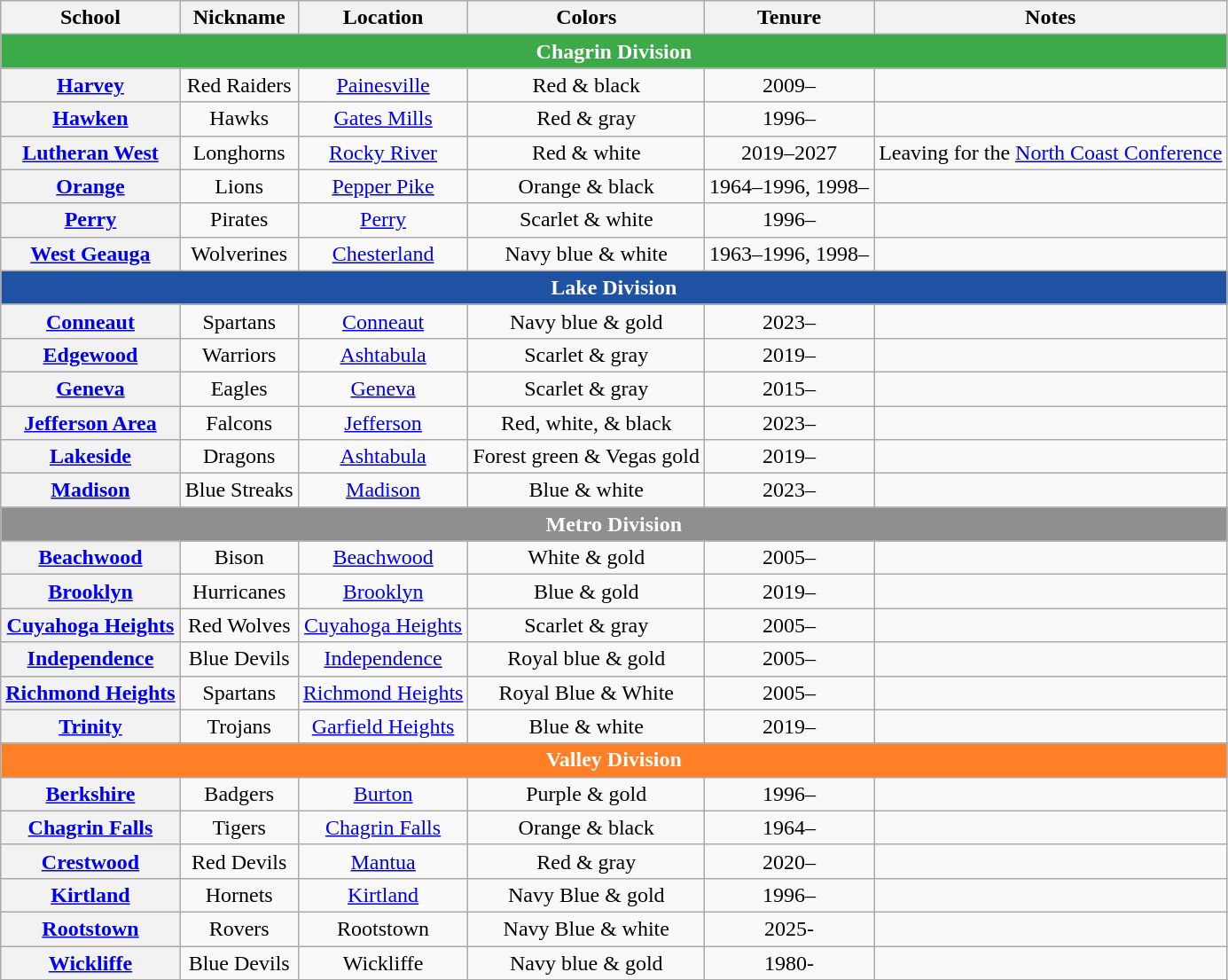<table class="wikitable sortable" style="text-align:center">
<tr>
<th>School</th>
<th>Nickname</th>
<th>Location</th>
<th>Colors</th>
<th>Tenure</th>
<th>Notes</th>
</tr>
<tr>
<th colspan=7 style="color:#FFFFFF; background:#3CAA49">Chagrin Division</th>
</tr>
<tr>
<th><a href='#'>Harvey</a></th>
<td>Red Raiders</td>
<td><a href='#'>Painesville</a></td>
<td>Red & black <br>  </td>
<td>2009–</td>
<td></td>
</tr>
<tr>
<th><a href='#'>Hawken</a></th>
<td>Hawks</td>
<td><a href='#'>Gates Mills</a></td>
<td>Red & gray <br>  </td>
<td>1996–</td>
<td></td>
</tr>
<tr>
<th><a href='#'>Lutheran West</a></th>
<td>Longhorns</td>
<td><a href='#'>Rocky River</a></td>
<td>Red & white <br>  </td>
<td>2019–2027</td>
<td>Leaving for the <a href='#'>North Coast Conference</a></td>
</tr>
<tr>
<th><a href='#'>Orange</a></th>
<td>Lions</td>
<td><a href='#'>Pepper Pike</a></td>
<td>Orange & black <br>  </td>
<td>1964–1996, 1998–</td>
<td></td>
</tr>
<tr>
<th><a href='#'>Perry</a></th>
<td>Pirates</td>
<td><a href='#'>Perry</a></td>
<td>Scarlet & white <br>  </td>
<td>1996–</td>
<td></td>
</tr>
<tr>
<th><a href='#'>West Geauga</a></th>
<td>Wolverines</td>
<td><a href='#'>Chesterland</a></td>
<td>Navy blue & white <br>  </td>
<td>1963–1996, 1998–</td>
<td></td>
</tr>
<tr>
<th colspan=7 style="color:#FFFFFF; background:#1F52A3">Lake Division</th>
</tr>
<tr>
<th><a href='#'>Conneaut</a></th>
<td>Spartans</td>
<td><a href='#'>Conneaut</a></td>
<td>Navy blue & gold<br>  </td>
<td>2023–</td>
<td></td>
</tr>
<tr>
<th><a href='#'>Edgewood</a></th>
<td>Warriors</td>
<td><a href='#'>Ashtabula</a></td>
<td>Scarlet & gray <br>  </td>
<td>2019–</td>
<td></td>
</tr>
<tr>
<th><a href='#'>Geneva</a></th>
<td>Eagles</td>
<td><a href='#'>Geneva</a></td>
<td>Scarlet & gray <br>  </td>
<td>2015–</td>
<td></td>
</tr>
<tr>
<th><a href='#'>Jefferson Area</a></th>
<td>Falcons</td>
<td><a href='#'>Jefferson</a></td>
<td>Red, white, & black <br>   </td>
<td>2023–</td>
<td></td>
</tr>
<tr>
<th><a href='#'>Lakeside</a></th>
<td>Dragons</td>
<td><a href='#'>Ashtabula</a></td>
<td>Forest green & Vegas gold<br>  </td>
<td>2019–</td>
<td></td>
</tr>
<tr>
<th><a href='#'>Madison</a></th>
<td>Blue Streaks</td>
<td><a href='#'>Madison</a></td>
<td>Blue & white <br>  </td>
<td>2023–</td>
<td></td>
</tr>
<tr>
<th colspan=7 style="color:#FFFFFF; background:#908F8F">Metro Division</th>
</tr>
<tr>
<th><a href='#'>Beachwood</a></th>
<td>Bison</td>
<td><a href='#'>Beachwood</a></td>
<td>White & gold<br>  </td>
<td>2005–</td>
<td></td>
</tr>
<tr>
<th><a href='#'>Brooklyn</a></th>
<td>Hurricanes</td>
<td><a href='#'>Brooklyn</a></td>
<td>Blue & gold<br>  </td>
<td>2019–</td>
<td></td>
</tr>
<tr>
<th><a href='#'>Cuyahoga Heights</a></th>
<td>Red Wolves</td>
<td><a href='#'>Cuyahoga Heights</a></td>
<td>Scarlet & gray <br>  </td>
<td>2005–</td>
<td></td>
</tr>
<tr>
<th><a href='#'>Independence</a></th>
<td>Blue Devils</td>
<td><a href='#'>Independence</a></td>
<td>Royal blue & gold<br>  </td>
<td>2005–</td>
<td></td>
</tr>
<tr>
<th><a href='#'>Richmond Heights</a></th>
<td>Spartans</td>
<td><a href='#'>Richmond Heights</a></td>
<td>Royal Blue & White <br>  </td>
<td>2005–</td>
<td></td>
</tr>
<tr>
<th><a href='#'>Trinity</a></th>
<td>Trojans</td>
<td><a href='#'>Garfield Heights</a></td>
<td>Blue & white <br>  </td>
<td>2019–</td>
<td></td>
</tr>
<tr>
</tr>
<tr class="sortbottom">
<th colspan=7 style="color:#FFFFFF; background:#ff7f27">Valley Division</th>
</tr>
<tr>
<th><a href='#'>Berkshire</a></th>
<td>Badgers</td>
<td><a href='#'>Burton</a></td>
<td>Purple & gold<br>  </td>
<td>1996–</td>
<td></td>
</tr>
<tr>
<th><a href='#'>Chagrin Falls</a></th>
<td>Tigers</td>
<td><a href='#'>Chagrin Falls</a></td>
<td>Orange & black <br>  </td>
<td>1964–</td>
<td></td>
</tr>
<tr>
<th><a href='#'>Crestwood</a></th>
<td>Red Devils</td>
<td><a href='#'>Mantua</a></td>
<td>Red & gray <br>  </td>
<td>2020–</td>
<td></td>
</tr>
<tr>
<th><a href='#'>Kirtland</a></th>
<td>Hornets</td>
<td><a href='#'>Kirtland</a></td>
<td>Navy Blue & gold<br>  </td>
<td>1996–</td>
<td></td>
</tr>
<tr>
<th><a href='#'>Rootstown</a></th>
<td>Rovers</td>
<td>Rootstown</td>
<td>Navy Blue & white <br> </td>
<td>2025-</td>
<td></td>
</tr>
<tr>
<th><a href='#'>Wickliffe</a></th>
<td>Blue Devils</td>
<td>Wickliffe</td>
<td>Navy blue & gold<br>  </td>
<td>1980-</td>
<td></td>
</tr>
<tr>
</tr>
</table>
